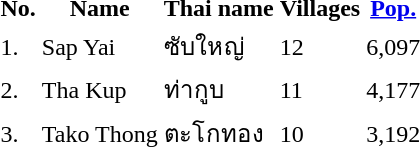<table>
<tr>
<th>No.</th>
<th>Name</th>
<th>Thai name</th>
<th>Villages</th>
<th><a href='#'>Pop.</a></th>
<td>    </td>
</tr>
<tr>
<td>1.</td>
<td>Sap Yai</td>
<td>ซับใหญ่</td>
<td>12</td>
<td>6,097</td>
<td></td>
</tr>
<tr>
<td>2.</td>
<td>Tha Kup</td>
<td>ท่ากูบ</td>
<td>11</td>
<td>4,177</td>
<td></td>
</tr>
<tr>
<td>3.</td>
<td>Tako Thong</td>
<td>ตะโกทอง</td>
<td>10</td>
<td>3,192</td>
<td></td>
</tr>
</table>
